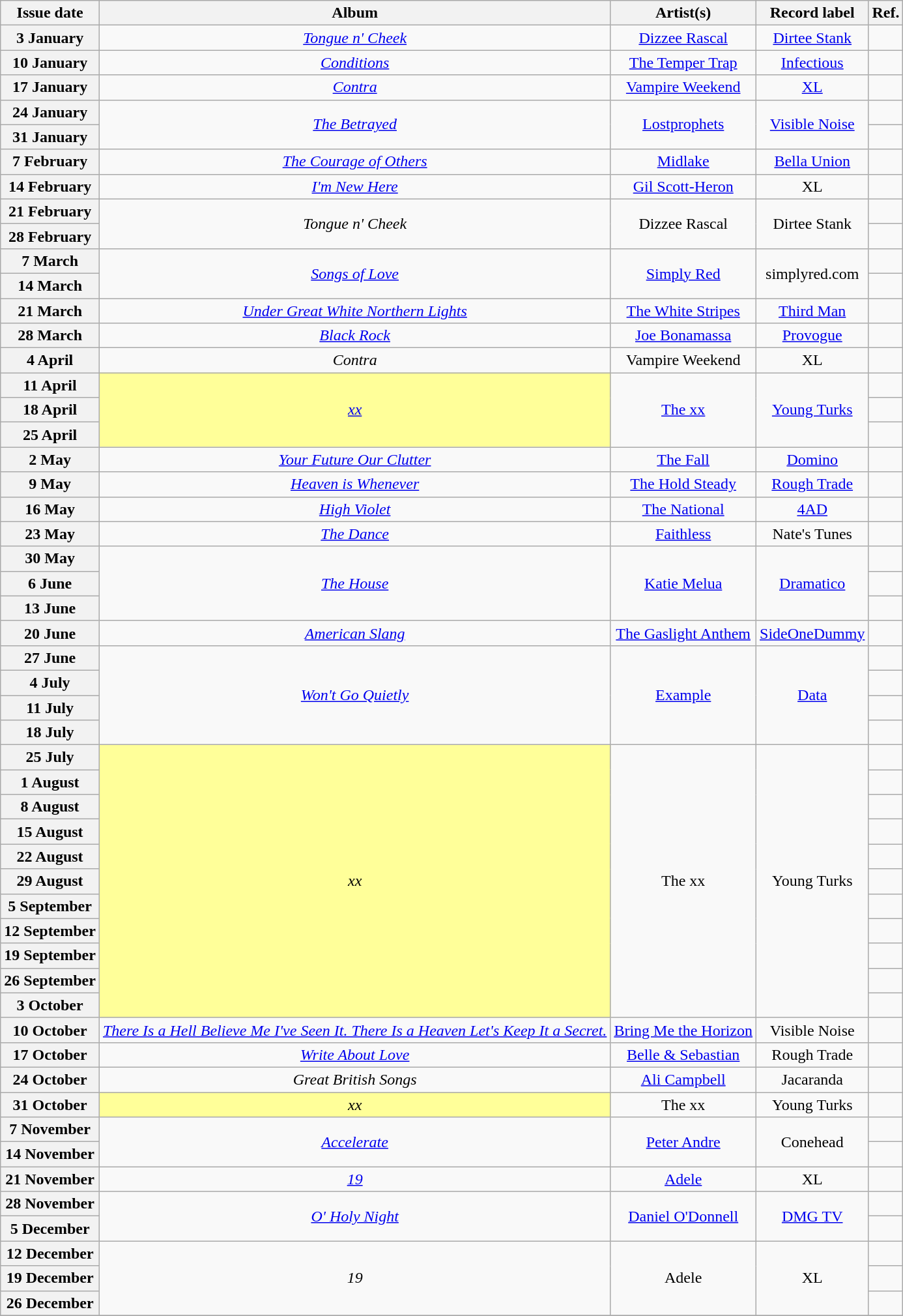<table class="wikitable plainrowheaders">
<tr>
<th scope=col>Issue date</th>
<th scope=col>Album</th>
<th scope=col>Artist(s)</th>
<th scope=col>Record label</th>
<th scope=col>Ref.</th>
</tr>
<tr>
<th scope=row>3 January</th>
<td align=center><em><a href='#'>Tongue n' Cheek</a></em></td>
<td align=center><a href='#'>Dizzee Rascal</a></td>
<td align=center><a href='#'>Dirtee Stank</a></td>
<td align=center></td>
</tr>
<tr>
<th scope=row>10 January</th>
<td align=center><em><a href='#'>Conditions</a></em></td>
<td align=center><a href='#'>The Temper Trap</a></td>
<td align=center><a href='#'>Infectious</a></td>
<td align=center></td>
</tr>
<tr>
<th scope=row>17 January</th>
<td align=center><em><a href='#'>Contra</a></em></td>
<td align=center><a href='#'>Vampire Weekend</a></td>
<td align=center><a href='#'>XL</a></td>
<td align=center></td>
</tr>
<tr>
<th scope=row>24 January</th>
<td align=center rowspan=2><em><a href='#'>The Betrayed</a></em></td>
<td align=center rowspan=2><a href='#'>Lostprophets</a></td>
<td align=center rowspan=2><a href='#'>Visible Noise</a></td>
<td align=center></td>
</tr>
<tr>
<th scope=row>31 January</th>
<td align=center></td>
</tr>
<tr>
<th scope=row>7 February</th>
<td align=center><em><a href='#'>The Courage of Others</a></em></td>
<td align=center><a href='#'>Midlake</a></td>
<td align=center><a href='#'>Bella Union</a></td>
<td align=center></td>
</tr>
<tr>
<th scope=row>14 February</th>
<td align=center><em><a href='#'>I'm New Here</a></em></td>
<td align=center><a href='#'>Gil Scott-Heron</a></td>
<td align=center>XL</td>
<td align=center></td>
</tr>
<tr>
<th scope=row>21 February</th>
<td align=center rowspan=2><em>Tongue n' Cheek</em></td>
<td align=center rowspan=2>Dizzee Rascal</td>
<td align=center rowspan=2>Dirtee Stank</td>
<td align=center></td>
</tr>
<tr>
<th scope=row>28 February</th>
<td align=center></td>
</tr>
<tr>
<th scope=row>7 March</th>
<td align=center rowspan=2><em><a href='#'>Songs of Love</a></em></td>
<td align=center rowspan=2><a href='#'>Simply Red</a></td>
<td align=center rowspan=2>simplyred.com</td>
<td align=center></td>
</tr>
<tr>
<th scope=row>14 March</th>
<td align=center></td>
</tr>
<tr>
<th scope=row>21 March</th>
<td align=center><em><a href='#'>Under Great White Northern Lights</a></em></td>
<td align=center><a href='#'>The White Stripes</a></td>
<td align=center><a href='#'>Third Man</a></td>
<td align=center></td>
</tr>
<tr>
<th scope=row>28 March</th>
<td align=center><em><a href='#'>Black Rock</a></em></td>
<td align=center><a href='#'>Joe Bonamassa</a></td>
<td align=center><a href='#'>Provogue</a></td>
<td align=center></td>
</tr>
<tr>
<th scope=row>4 April</th>
<td align=center><em>Contra</em></td>
<td align=center>Vampire Weekend</td>
<td align=center>XL</td>
<td align=center></td>
</tr>
<tr>
<th scope=row>11 April</th>
<td align=center rowspan=3 bgcolor=#FFFF99><em><a href='#'>xx</a></em> </td>
<td align=center rowspan=3><a href='#'>The xx</a></td>
<td align=center rowspan=3><a href='#'>Young Turks</a></td>
<td align=center></td>
</tr>
<tr>
<th scope=row>18 April</th>
<td align=center></td>
</tr>
<tr>
<th scope=row>25 April</th>
<td align=center></td>
</tr>
<tr>
<th scope=row>2 May</th>
<td align=center><em><a href='#'>Your Future Our Clutter</a></em></td>
<td align=center><a href='#'>The Fall</a></td>
<td align=center><a href='#'>Domino</a></td>
<td align=center></td>
</tr>
<tr>
<th scope=row>9 May</th>
<td align=center><em><a href='#'>Heaven is Whenever</a></em></td>
<td align=center><a href='#'>The Hold Steady</a></td>
<td align=center><a href='#'>Rough Trade</a></td>
<td align=center></td>
</tr>
<tr>
<th scope=row>16 May</th>
<td align=center><em><a href='#'>High Violet</a></em></td>
<td align=center><a href='#'>The National</a></td>
<td align=center><a href='#'>4AD</a></td>
<td align=center></td>
</tr>
<tr>
<th scope=row>23 May</th>
<td align=center><em><a href='#'>The Dance</a></em></td>
<td align=center><a href='#'>Faithless</a></td>
<td align=center>Nate's Tunes</td>
<td align=center></td>
</tr>
<tr>
<th scope=row>30 May</th>
<td align=center rowspan=3><em><a href='#'>The House</a></em></td>
<td align=center rowspan=3><a href='#'>Katie Melua</a></td>
<td align=center rowspan=3><a href='#'>Dramatico</a></td>
<td align=center></td>
</tr>
<tr>
<th scope=row>6 June</th>
<td align=center></td>
</tr>
<tr>
<th scope=row>13 June</th>
<td align=center></td>
</tr>
<tr>
<th scope=row>20 June</th>
<td align=center><em><a href='#'>American Slang</a></em></td>
<td align=center><a href='#'>The Gaslight Anthem</a></td>
<td align=center><a href='#'>SideOneDummy</a></td>
<td align=center></td>
</tr>
<tr>
<th scope=row>27 June</th>
<td align=center rowspan=4><em><a href='#'>Won't Go Quietly</a></em></td>
<td align=center rowspan=4><a href='#'>Example</a></td>
<td align=center rowspan=4><a href='#'>Data</a></td>
<td align=center></td>
</tr>
<tr>
<th scope=row>4 July</th>
<td align=center></td>
</tr>
<tr>
<th scope=row>11 July</th>
<td align=center></td>
</tr>
<tr>
<th scope=row>18 July</th>
<td align=center></td>
</tr>
<tr>
<th scope=row>25 July</th>
<td align=center rowspan=11 bgcolor=#FFFF99><em>xx</em> </td>
<td align=center rowspan=11>The xx</td>
<td align=center rowspan=11>Young Turks</td>
<td align=center></td>
</tr>
<tr>
<th scope=row>1 August</th>
<td align=center></td>
</tr>
<tr>
<th scope=row>8 August</th>
<td align=center></td>
</tr>
<tr>
<th scope=row>15 August</th>
<td align=center></td>
</tr>
<tr>
<th scope=row>22 August</th>
<td align=center></td>
</tr>
<tr>
<th scope=row>29 August</th>
<td align=center></td>
</tr>
<tr>
<th scope=row>5 September</th>
<td align=center></td>
</tr>
<tr>
<th scope=row>12 September</th>
<td align=center></td>
</tr>
<tr>
<th scope=row>19 September</th>
<td align=center></td>
</tr>
<tr>
<th scope=row>26 September</th>
<td align=center></td>
</tr>
<tr>
<th scope=row>3 October</th>
<td align=center></td>
</tr>
<tr>
<th scope=row>10 October</th>
<td align=center><em><a href='#'>There Is a Hell Believe Me I've Seen It. There Is a Heaven Let's Keep It a Secret.</a></em></td>
<td align=center><a href='#'>Bring Me the Horizon</a></td>
<td align=center>Visible Noise</td>
<td align=center></td>
</tr>
<tr>
<th scope=row>17 October</th>
<td align=center><em><a href='#'>Write About Love</a></em></td>
<td align=center><a href='#'>Belle & Sebastian</a></td>
<td align=center>Rough Trade</td>
<td align=center></td>
</tr>
<tr>
<th scope=row>24 October</th>
<td align=center><em>Great British Songs</em></td>
<td align=center><a href='#'>Ali Campbell</a></td>
<td align=center>Jacaranda</td>
<td align=center></td>
</tr>
<tr>
<th scope=row>31 October</th>
<td align=center bgcolor=#FFFF99><em>xx</em> </td>
<td align=center>The xx</td>
<td align=center>Young Turks</td>
<td align=center></td>
</tr>
<tr>
<th scope=row>7 November</th>
<td align=center rowspan=2><em><a href='#'>Accelerate</a></em></td>
<td align=center rowspan=2><a href='#'>Peter Andre</a></td>
<td align=center rowspan=2>Conehead</td>
<td align=center></td>
</tr>
<tr>
<th scope=row>14 November</th>
<td align=center></td>
</tr>
<tr>
<th scope=row>21 November</th>
<td align=center><em><a href='#'>19</a></em></td>
<td align=center><a href='#'>Adele</a></td>
<td align=center>XL</td>
<td align=center></td>
</tr>
<tr>
<th scope=row>28 November</th>
<td align=center rowspan=2><em><a href='#'>O' Holy Night</a></em></td>
<td align=center rowspan=2><a href='#'>Daniel O'Donnell</a></td>
<td align=center rowspan=2><a href='#'>DMG TV</a></td>
<td align=center></td>
</tr>
<tr>
<th scope=row>5 December</th>
<td align=center></td>
</tr>
<tr>
<th scope=row>12 December</th>
<td align=center rowspan=3><em>19</em></td>
<td align=center rowspan=3>Adele</td>
<td align=center rowspan=3>XL</td>
<td align=center></td>
</tr>
<tr>
<th scope=row>19 December</th>
<td align=center></td>
</tr>
<tr>
<th scope=row>26 December</th>
<td align=center></td>
</tr>
<tr>
</tr>
</table>
